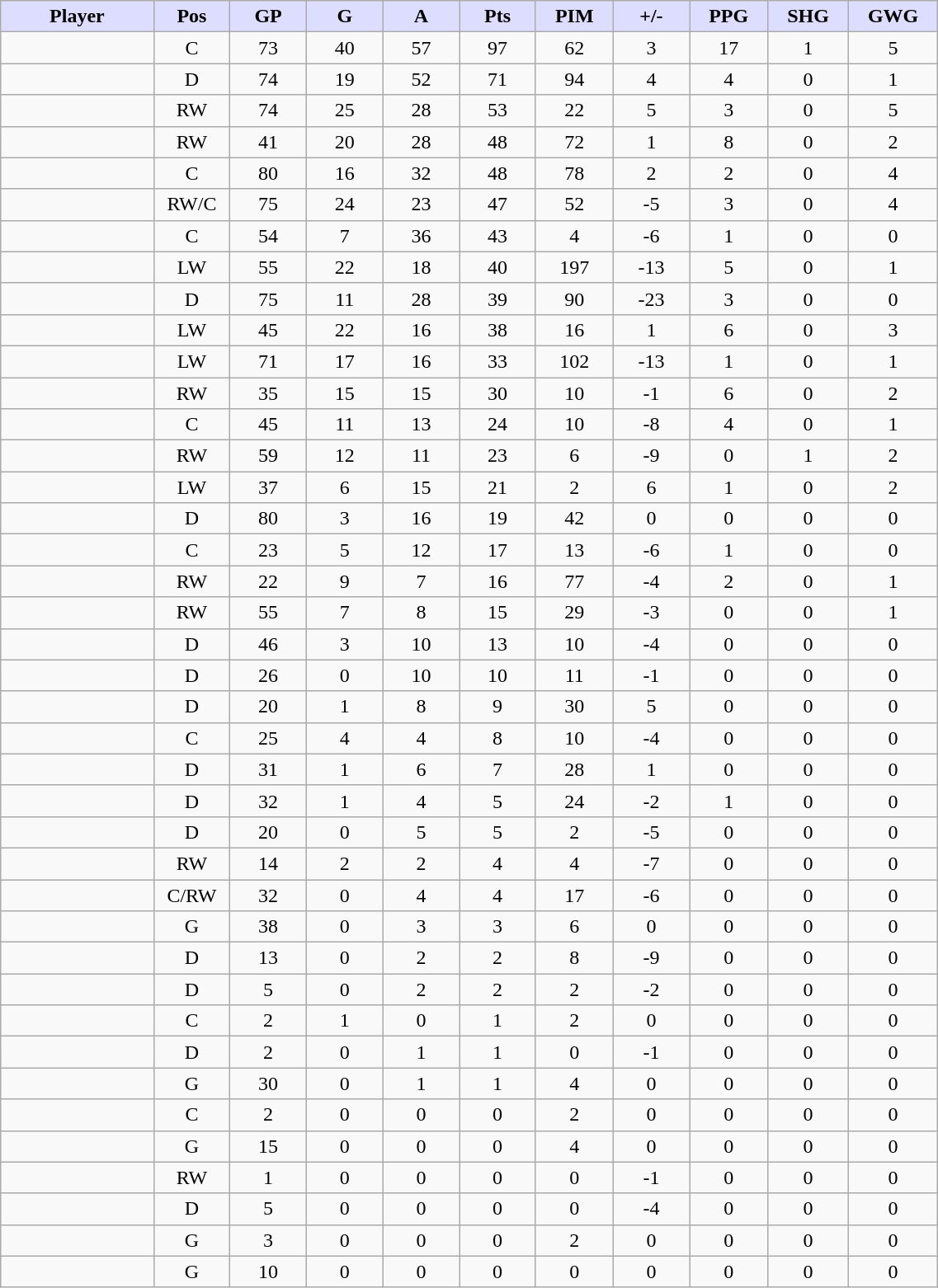<table style="width:60%;" class="wikitable sortable">
<tr style="text-align:center;">
<th style="background:#ddf; width:10%;">Player</th>
<th style="background:#ddf; width:3%;" title="Position">Pos</th>
<th style="background:#ddf; width:5%;" title="Games played">GP</th>
<th style="background:#ddf; width:5%;" title="Goals">G</th>
<th style="background:#ddf; width:5%;" title="Assists">A</th>
<th style="background:#ddf; width:5%;" title="Points">Pts</th>
<th style="background:#ddf; width:5%;" title="Penalties in Minutes">PIM</th>
<th style="background:#ddf; width:5%;" title="Plus/Minus">+/-</th>
<th style="background:#ddf; width:5%;" title="Power Play Goals">PPG</th>
<th style="background:#ddf; width:5%;" title="Short-handed Goals">SHG</th>
<th style="background:#ddf; width:5%;" title="Game-winning Goals">GWG</th>
</tr>
<tr style="text-align:center;">
<td style="text-align:right;"></td>
<td>C</td>
<td>73</td>
<td>40</td>
<td>57</td>
<td>97</td>
<td>62</td>
<td>3</td>
<td>17</td>
<td>1</td>
<td>5</td>
</tr>
<tr style="text-align:center;">
<td style="text-align:right;"></td>
<td>D</td>
<td>74</td>
<td>19</td>
<td>52</td>
<td>71</td>
<td>94</td>
<td>4</td>
<td>4</td>
<td>0</td>
<td>1</td>
</tr>
<tr style="text-align:center;">
<td style="text-align:right;"></td>
<td>RW</td>
<td>74</td>
<td>25</td>
<td>28</td>
<td>53</td>
<td>22</td>
<td>5</td>
<td>3</td>
<td>0</td>
<td>5</td>
</tr>
<tr style="text-align:center;">
<td style="text-align:right;"></td>
<td>RW</td>
<td>41</td>
<td>20</td>
<td>28</td>
<td>48</td>
<td>72</td>
<td>1</td>
<td>8</td>
<td>0</td>
<td>2</td>
</tr>
<tr style="text-align:center;">
<td style="text-align:right;"></td>
<td>C</td>
<td>80</td>
<td>16</td>
<td>32</td>
<td>48</td>
<td>78</td>
<td>2</td>
<td>2</td>
<td>0</td>
<td>4</td>
</tr>
<tr style="text-align:center;">
<td style="text-align:right;"></td>
<td>RW/C</td>
<td>75</td>
<td>24</td>
<td>23</td>
<td>47</td>
<td>52</td>
<td>-5</td>
<td>3</td>
<td>0</td>
<td>4</td>
</tr>
<tr style="text-align:center;">
<td style="text-align:right;"></td>
<td>C</td>
<td>54</td>
<td>7</td>
<td>36</td>
<td>43</td>
<td>4</td>
<td>-6</td>
<td>1</td>
<td>0</td>
<td>0</td>
</tr>
<tr style="text-align:center;">
<td style="text-align:right;"></td>
<td>LW</td>
<td>55</td>
<td>22</td>
<td>18</td>
<td>40</td>
<td>197</td>
<td>-13</td>
<td>5</td>
<td>0</td>
<td>1</td>
</tr>
<tr style="text-align:center;">
<td style="text-align:right;"></td>
<td>D</td>
<td>75</td>
<td>11</td>
<td>28</td>
<td>39</td>
<td>90</td>
<td>-23</td>
<td>3</td>
<td>0</td>
<td>0</td>
</tr>
<tr style="text-align:center;">
<td style="text-align:right;"></td>
<td>LW</td>
<td>45</td>
<td>22</td>
<td>16</td>
<td>38</td>
<td>16</td>
<td>1</td>
<td>6</td>
<td>0</td>
<td>3</td>
</tr>
<tr style="text-align:center;">
<td style="text-align:right;"></td>
<td>LW</td>
<td>71</td>
<td>17</td>
<td>16</td>
<td>33</td>
<td>102</td>
<td>-13</td>
<td>1</td>
<td>0</td>
<td>1</td>
</tr>
<tr style="text-align:center;">
<td style="text-align:right;"></td>
<td>RW</td>
<td>35</td>
<td>15</td>
<td>15</td>
<td>30</td>
<td>10</td>
<td>-1</td>
<td>6</td>
<td>0</td>
<td>2</td>
</tr>
<tr style="text-align:center;">
<td style="text-align:right;"></td>
<td>C</td>
<td>45</td>
<td>11</td>
<td>13</td>
<td>24</td>
<td>10</td>
<td>-8</td>
<td>4</td>
<td>0</td>
<td>1</td>
</tr>
<tr style="text-align:center;">
<td style="text-align:right;"></td>
<td>RW</td>
<td>59</td>
<td>12</td>
<td>11</td>
<td>23</td>
<td>6</td>
<td>-9</td>
<td>0</td>
<td>1</td>
<td>2</td>
</tr>
<tr style="text-align:center;">
<td style="text-align:right;"></td>
<td>LW</td>
<td>37</td>
<td>6</td>
<td>15</td>
<td>21</td>
<td>2</td>
<td>6</td>
<td>1</td>
<td>0</td>
<td>2</td>
</tr>
<tr style="text-align:center;">
<td style="text-align:right;"></td>
<td>D</td>
<td>80</td>
<td>3</td>
<td>16</td>
<td>19</td>
<td>42</td>
<td>0</td>
<td>0</td>
<td>0</td>
<td>0</td>
</tr>
<tr style="text-align:center;">
<td style="text-align:right;"></td>
<td>C</td>
<td>23</td>
<td>5</td>
<td>12</td>
<td>17</td>
<td>13</td>
<td>-6</td>
<td>1</td>
<td>0</td>
<td>0</td>
</tr>
<tr style="text-align:center;">
<td style="text-align:right;"></td>
<td>RW</td>
<td>22</td>
<td>9</td>
<td>7</td>
<td>16</td>
<td>77</td>
<td>-4</td>
<td>2</td>
<td>0</td>
<td>1</td>
</tr>
<tr style="text-align:center;">
<td style="text-align:right;"></td>
<td>RW</td>
<td>55</td>
<td>7</td>
<td>8</td>
<td>15</td>
<td>29</td>
<td>-3</td>
<td>0</td>
<td>0</td>
<td>1</td>
</tr>
<tr style="text-align:center;">
<td style="text-align:right;"></td>
<td>D</td>
<td>46</td>
<td>3</td>
<td>10</td>
<td>13</td>
<td>10</td>
<td>-4</td>
<td>0</td>
<td>0</td>
<td>0</td>
</tr>
<tr style="text-align:center;">
<td style="text-align:right;"></td>
<td>D</td>
<td>26</td>
<td>0</td>
<td>10</td>
<td>10</td>
<td>11</td>
<td>-1</td>
<td>0</td>
<td>0</td>
<td>0</td>
</tr>
<tr style="text-align:center;">
<td style="text-align:right;"></td>
<td>D</td>
<td>20</td>
<td>1</td>
<td>8</td>
<td>9</td>
<td>30</td>
<td>5</td>
<td>0</td>
<td>0</td>
<td>0</td>
</tr>
<tr style="text-align:center;">
<td style="text-align:right;"></td>
<td>C</td>
<td>25</td>
<td>4</td>
<td>4</td>
<td>8</td>
<td>10</td>
<td>-4</td>
<td>0</td>
<td>0</td>
<td>0</td>
</tr>
<tr style="text-align:center;">
<td style="text-align:right;"></td>
<td>D</td>
<td>31</td>
<td>1</td>
<td>6</td>
<td>7</td>
<td>28</td>
<td>1</td>
<td>0</td>
<td>0</td>
<td>0</td>
</tr>
<tr style="text-align:center;">
<td style="text-align:right;"></td>
<td>D</td>
<td>32</td>
<td>1</td>
<td>4</td>
<td>5</td>
<td>24</td>
<td>-2</td>
<td>1</td>
<td>0</td>
<td>0</td>
</tr>
<tr style="text-align:center;">
<td style="text-align:right;"></td>
<td>D</td>
<td>20</td>
<td>0</td>
<td>5</td>
<td>5</td>
<td>2</td>
<td>-5</td>
<td>0</td>
<td>0</td>
<td>0</td>
</tr>
<tr style="text-align:center;">
<td style="text-align:right;"></td>
<td>RW</td>
<td>14</td>
<td>2</td>
<td>2</td>
<td>4</td>
<td>4</td>
<td>-7</td>
<td>0</td>
<td>0</td>
<td>0</td>
</tr>
<tr style="text-align:center;">
<td style="text-align:right;"></td>
<td>C/RW</td>
<td>32</td>
<td>0</td>
<td>4</td>
<td>4</td>
<td>17</td>
<td>-6</td>
<td>0</td>
<td>0</td>
<td>0</td>
</tr>
<tr style="text-align:center;">
<td style="text-align:right;"></td>
<td>G</td>
<td>38</td>
<td>0</td>
<td>3</td>
<td>3</td>
<td>6</td>
<td>0</td>
<td>0</td>
<td>0</td>
<td>0</td>
</tr>
<tr style="text-align:center;">
<td style="text-align:right;"></td>
<td>D</td>
<td>13</td>
<td>0</td>
<td>2</td>
<td>2</td>
<td>8</td>
<td>-9</td>
<td>0</td>
<td>0</td>
<td>0</td>
</tr>
<tr style="text-align:center;">
<td style="text-align:right;"></td>
<td>D</td>
<td>5</td>
<td>0</td>
<td>2</td>
<td>2</td>
<td>2</td>
<td>-2</td>
<td>0</td>
<td>0</td>
<td>0</td>
</tr>
<tr style="text-align:center;">
<td style="text-align:right;"></td>
<td>C</td>
<td>2</td>
<td>1</td>
<td>0</td>
<td>1</td>
<td>2</td>
<td>0</td>
<td>0</td>
<td>0</td>
<td>0</td>
</tr>
<tr style="text-align:center;">
<td style="text-align:right;"></td>
<td>D</td>
<td>2</td>
<td>0</td>
<td>1</td>
<td>1</td>
<td>0</td>
<td>-1</td>
<td>0</td>
<td>0</td>
<td>0</td>
</tr>
<tr style="text-align:center;">
<td style="text-align:right;"></td>
<td>G</td>
<td>30</td>
<td>0</td>
<td>1</td>
<td>1</td>
<td>4</td>
<td>0</td>
<td>0</td>
<td>0</td>
<td>0</td>
</tr>
<tr style="text-align:center;">
<td style="text-align:right;"></td>
<td>C</td>
<td>2</td>
<td>0</td>
<td>0</td>
<td>0</td>
<td>2</td>
<td>0</td>
<td>0</td>
<td>0</td>
<td>0</td>
</tr>
<tr style="text-align:center;">
<td style="text-align:right;"></td>
<td>G</td>
<td>15</td>
<td>0</td>
<td>0</td>
<td>0</td>
<td>4</td>
<td>0</td>
<td>0</td>
<td>0</td>
<td>0</td>
</tr>
<tr style="text-align:center;">
<td style="text-align:right;"></td>
<td>RW</td>
<td>1</td>
<td>0</td>
<td>0</td>
<td>0</td>
<td>0</td>
<td>-1</td>
<td>0</td>
<td>0</td>
<td>0</td>
</tr>
<tr style="text-align:center;">
<td style="text-align:right;"></td>
<td>D</td>
<td>5</td>
<td>0</td>
<td>0</td>
<td>0</td>
<td>0</td>
<td>-4</td>
<td>0</td>
<td>0</td>
<td>0</td>
</tr>
<tr style="text-align:center;">
<td style="text-align:right;"></td>
<td>G</td>
<td>3</td>
<td>0</td>
<td>0</td>
<td>0</td>
<td>2</td>
<td>0</td>
<td>0</td>
<td>0</td>
<td>0</td>
</tr>
<tr style="text-align:center;">
<td style="text-align:right;"></td>
<td>G</td>
<td>10</td>
<td>0</td>
<td>0</td>
<td>0</td>
<td>0</td>
<td>0</td>
<td>0</td>
<td>0</td>
<td>0</td>
</tr>
</table>
